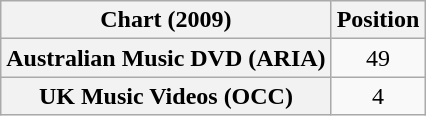<table class="wikitable plainrowheaders" style="text-align:center">
<tr>
<th scope="col">Chart (2009)</th>
<th scope="col">Position</th>
</tr>
<tr>
<th scope="row">Australian Music DVD (ARIA)</th>
<td>49</td>
</tr>
<tr>
<th scope="row">UK Music Videos (OCC)</th>
<td>4</td>
</tr>
</table>
